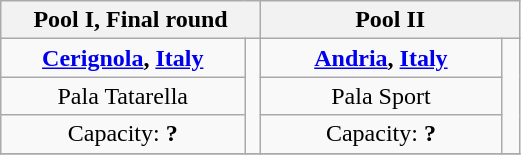<table class="wikitable" style="text-align: center;">
<tr>
<th colspan="2" style="width: 50%;">Pool I, Final round</th>
<th colspan="2" style="width: 50%;">Pool II</th>
</tr>
<tr>
<td><strong> <a href='#'>Cerignola</a>, <a href='#'>Italy</a></strong></td>
<td rowspan="3"></td>
<td><strong> <a href='#'>Andria</a>, <a href='#'>Italy</a></strong></td>
<td rowspan="3"></td>
</tr>
<tr>
<td>Pala Tatarella</td>
<td>Pala Sport</td>
</tr>
<tr>
<td>Capacity: <strong>?</strong></td>
<td>Capacity: <strong>?</strong></td>
</tr>
<tr>
</tr>
</table>
